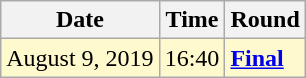<table class="wikitable">
<tr>
<th>Date</th>
<th>Time</th>
<th>Round</th>
</tr>
<tr style=background:lemonchiffon>
<td>August 9, 2019</td>
<td>16:40</td>
<td><strong><a href='#'>Final</a></strong></td>
</tr>
</table>
